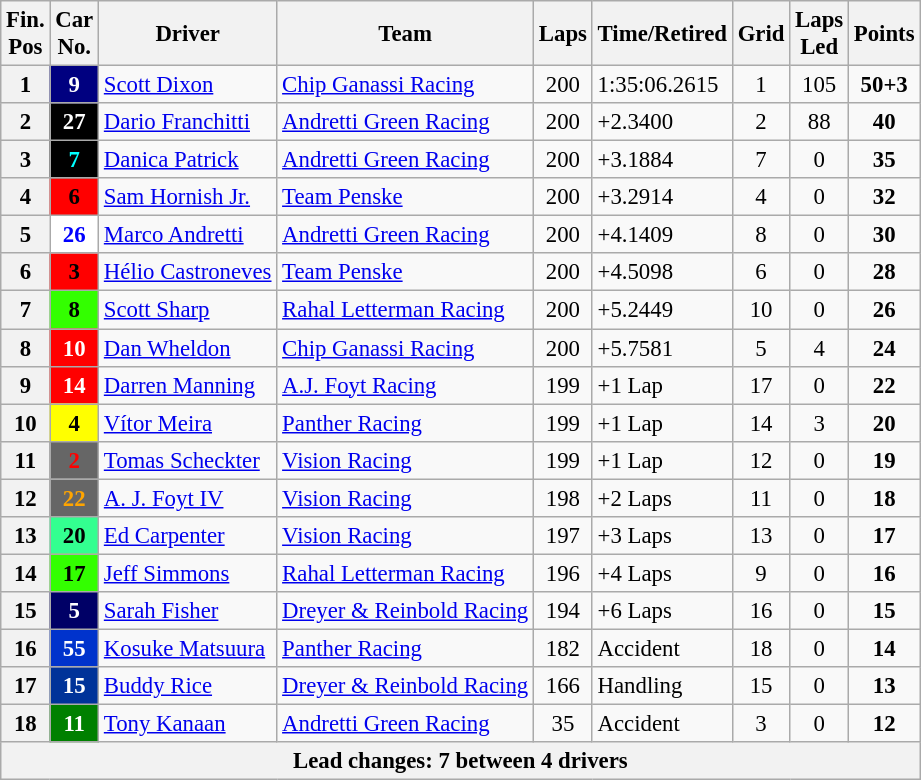<table class="wikitable" style="font-size:95%;">
<tr>
<th>Fin.<br>Pos</th>
<th>Car<br>No.</th>
<th>Driver</th>
<th>Team</th>
<th>Laps</th>
<th>Time/Retired</th>
<th>Grid</th>
<th>Laps<br>Led</th>
<th>Points</th>
</tr>
<tr>
<th>1</th>
<td align=center style="background:navy; color:white;" align=center><strong>9</strong></td>
<td> <a href='#'>Scott Dixon</a></td>
<td><a href='#'>Chip Ganassi Racing</a></td>
<td align=center>200</td>
<td align=left>1:35:06.2615</td>
<td align=center>1</td>
<td align=center>105</td>
<td align=center><strong>50+3</strong></td>
</tr>
<tr>
<th>2</th>
<td align=center style="background:#000000; color:white;" align=center><strong>27</strong></td>
<td> <a href='#'>Dario Franchitti</a></td>
<td><a href='#'>Andretti Green Racing</a></td>
<td align=center>200</td>
<td align=left>+2.3400</td>
<td align=center>2</td>
<td align=center>88</td>
<td align=center><strong>40</strong></td>
</tr>
<tr>
<th>3</th>
<td align=center style="background:#000000; color:aqua;" align=center><strong>7</strong></td>
<td> <a href='#'>Danica Patrick</a></td>
<td><a href='#'>Andretti Green Racing</a></td>
<td align=center>200</td>
<td align=left>+3.1884</td>
<td align=center>7</td>
<td align=center>0</td>
<td align=center><strong>35</strong></td>
</tr>
<tr>
<th>4</th>
<td align=center style="background:#ff0000; color:Black;" align=center><strong>6</strong></td>
<td> <a href='#'>Sam Hornish Jr.</a></td>
<td><a href='#'>Team Penske</a></td>
<td align=center>200</td>
<td align=left>+3.2914</td>
<td align=center>4</td>
<td align=center>0</td>
<td align=center><strong>32</strong></td>
</tr>
<tr>
<th>5</th>
<td align=center style="background:white; color:blue;"  align=center><strong>26</strong></td>
<td> <a href='#'>Marco Andretti</a></td>
<td><a href='#'>Andretti Green Racing</a></td>
<td align=center>200</td>
<td align=left>+4.1409</td>
<td align=center>8</td>
<td align=center>0</td>
<td align=center><strong>30</strong></td>
</tr>
<tr>
<th>6</th>
<td align=center style="background:#ff0000; color:Black;" align=center><strong>3</strong></td>
<td> <a href='#'>Hélio Castroneves</a></td>
<td><a href='#'>Team Penske</a></td>
<td align=center>200</td>
<td align=left>+4.5098</td>
<td align=center>6</td>
<td align=center>0</td>
<td align=center><strong>28</strong></td>
</tr>
<tr>
<th>7</th>
<td align=center style="background:#33ff00; color:Black;" align=center><strong>8</strong></td>
<td> <a href='#'>Scott Sharp</a></td>
<td><a href='#'>Rahal Letterman Racing</a></td>
<td align=center>200</td>
<td align=left>+5.2449</td>
<td align=center>10</td>
<td align=center>0</td>
<td align=center><strong>26</strong></td>
</tr>
<tr>
<th>8</th>
<td align=center style="background:red; color:white;" align=center><strong>10</strong></td>
<td> <a href='#'>Dan Wheldon</a></td>
<td><a href='#'>Chip Ganassi Racing</a></td>
<td align=center>200</td>
<td align=left>+5.7581</td>
<td align=center>5</td>
<td align=center>4</td>
<td align=center><strong>24</strong></td>
</tr>
<tr>
<th>9</th>
<td align=center style="background:red; color:White;" align=center><strong>14</strong></td>
<td> <a href='#'>Darren Manning</a></td>
<td><a href='#'>A.J. Foyt Racing</a></td>
<td align=center>199</td>
<td align=left>+1 Lap</td>
<td align=center>17</td>
<td align=center>0</td>
<td align=center><strong>22</strong></td>
</tr>
<tr>
<th>10</th>
<td align=center style="background:#ffff00; color:Black;" align=center><strong>4</strong></td>
<td> <a href='#'>Vítor Meira</a></td>
<td><a href='#'>Panther Racing</a></td>
<td align=center>199</td>
<td align=left>+1 Lap</td>
<td align=center>14</td>
<td align=center>3</td>
<td align=center><strong>20</strong></td>
</tr>
<tr>
<th>11</th>
<td align=center style="background:#666666; color:Red;"  align=center><strong>2</strong></td>
<td> <a href='#'>Tomas Scheckter</a></td>
<td><a href='#'>Vision Racing</a></td>
<td align=center>199</td>
<td align=left>+1 Lap</td>
<td align=center>12</td>
<td align=center>0</td>
<td align=center><strong>19</strong></td>
</tr>
<tr>
<th>12</th>
<td align=center style="background:#666666; color:Orange;" align=center><strong>22</strong></td>
<td> <a href='#'>A. J. Foyt IV</a></td>
<td><a href='#'>Vision Racing</a></td>
<td align=center>198</td>
<td align=left>+2 Laps</td>
<td align=center>11</td>
<td align=center>0</td>
<td align=center><strong>18</strong></td>
</tr>
<tr>
<th>13</th>
<td style="background:#33ff90; color:Black;" align=center><strong>20</strong></td>
<td> <a href='#'>Ed Carpenter</a></td>
<td><a href='#'>Vision Racing</a></td>
<td align=center>197</td>
<td align=left>+3 Laps</td>
<td align=center>13</td>
<td align=center>0</td>
<td align=center><strong>17</strong></td>
</tr>
<tr>
<th>14</th>
<td align=center style="background:#33ff00; color:Black;" align=center><strong>17</strong></td>
<td> <a href='#'>Jeff Simmons</a></td>
<td><a href='#'>Rahal Letterman Racing</a></td>
<td align=center>196</td>
<td align=left>+4 Laps</td>
<td align=center>9</td>
<td align=center>0</td>
<td align=center><strong>16</strong></td>
</tr>
<tr>
<th>15</th>
<td align=center style="background:#000066; color:White;" align=center><strong>5</strong></td>
<td> <a href='#'>Sarah Fisher</a></td>
<td><a href='#'>Dreyer & Reinbold Racing</a></td>
<td align=center>194</td>
<td align=left>+6 Laps</td>
<td align=center>16</td>
<td align=center>0</td>
<td align=center><strong>15</strong></td>
</tr>
<tr>
<th>16</th>
<td align=center style="background:#0033cc; color:White;" align=center><strong>55</strong></td>
<td> <a href='#'>Kosuke Matsuura</a></td>
<td><a href='#'>Panther Racing</a></td>
<td align=center>182</td>
<td align=left>Accident</td>
<td align=center>18</td>
<td align=center>0</td>
<td align=center><strong>14</strong></td>
</tr>
<tr>
<th>17</th>
<td align=center style="background:#003399; color:White;" align=center><strong>15</strong></td>
<td> <a href='#'>Buddy Rice</a></td>
<td><a href='#'>Dreyer & Reinbold Racing</a></td>
<td align=center>166</td>
<td align=left>Handling</td>
<td align=center>15</td>
<td align=center>0</td>
<td align=center><strong>13</strong></td>
</tr>
<tr>
<th>18</th>
<td align=center style="background:green; color:white;" align=center><strong>11</strong></td>
<td> <a href='#'>Tony Kanaan</a></td>
<td><a href='#'>Andretti Green Racing</a></td>
<td align=center>35</td>
<td align=left>Accident</td>
<td align=center>3</td>
<td align=center>0</td>
<td align=center><strong>12</strong></td>
</tr>
<tr>
<th colspan=9>Lead changes: 7 between 4 drivers</th>
</tr>
</table>
